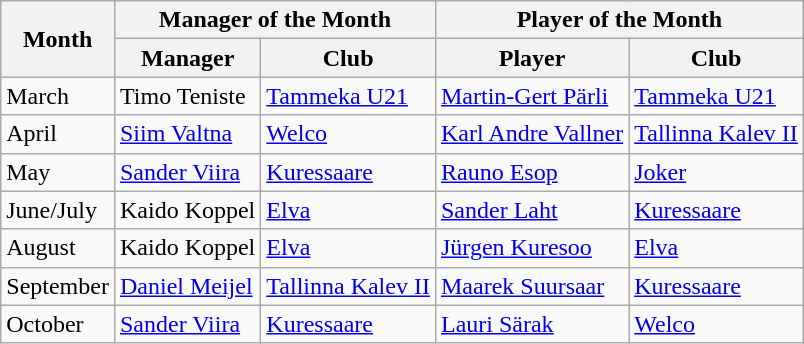<table class="wikitable">
<tr>
<th rowspan="2">Month</th>
<th colspan="2">Manager of the Month</th>
<th colspan="2">Player of the Month</th>
</tr>
<tr>
<th>Manager</th>
<th>Club</th>
<th>Player</th>
<th>Club</th>
</tr>
<tr>
<td>March</td>
<td> Timo Teniste</td>
<td><a href='#'>Tammeka U21</a></td>
<td> <a href='#'>Martin-Gert Pärli</a></td>
<td><a href='#'>Tammeka U21</a></td>
</tr>
<tr>
<td>April</td>
<td> <a href='#'>Siim Valtna</a></td>
<td><a href='#'>Welco</a></td>
<td> <a href='#'>Karl Andre Vallner</a></td>
<td><a href='#'>Tallinna Kalev II</a></td>
</tr>
<tr>
<td>May</td>
<td> <a href='#'>Sander Viira</a></td>
<td><a href='#'>Kuressaare</a></td>
<td> <a href='#'>Rauno Esop</a></td>
<td><a href='#'>Joker</a></td>
</tr>
<tr>
<td>June/July</td>
<td> Kaido Koppel</td>
<td><a href='#'>Elva</a></td>
<td> <a href='#'>Sander Laht</a></td>
<td><a href='#'>Kuressaare</a></td>
</tr>
<tr>
<td>August</td>
<td> Kaido Koppel</td>
<td><a href='#'>Elva</a></td>
<td> <a href='#'>Jürgen Kuresoo</a></td>
<td><a href='#'>Elva</a></td>
</tr>
<tr>
<td>September</td>
<td> <a href='#'>Daniel Meijel</a></td>
<td><a href='#'>Tallinna Kalev II</a></td>
<td> <a href='#'>Maarek Suursaar</a></td>
<td><a href='#'>Kuressaare</a></td>
</tr>
<tr>
<td>October</td>
<td> <a href='#'>Sander Viira</a></td>
<td><a href='#'>Kuressaare</a></td>
<td> <a href='#'>Lauri Särak</a></td>
<td><a href='#'>Welco</a></td>
</tr>
</table>
